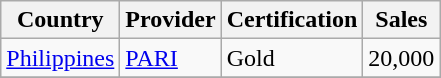<table class="wikitable">
<tr>
<th>Country</th>
<th>Provider</th>
<th>Certification</th>
<th>Sales</th>
</tr>
<tr>
<td><a href='#'>Philippines</a></td>
<td><a href='#'>PARI</a></td>
<td>Gold</td>
<td>20,000</td>
</tr>
<tr>
</tr>
</table>
